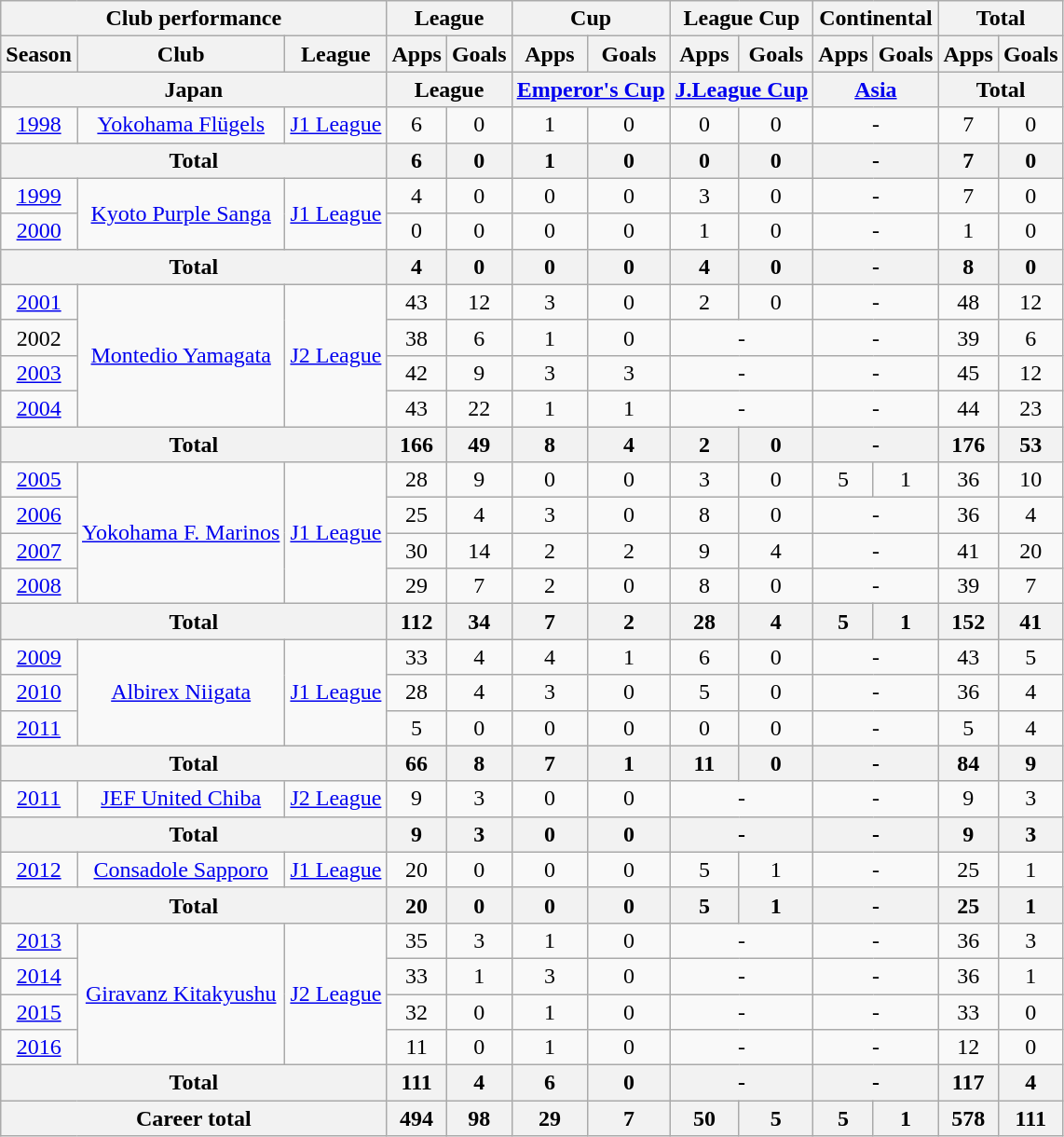<table class="wikitable" style="text-align:center">
<tr>
<th colspan=3>Club performance</th>
<th colspan=2>League</th>
<th colspan=2>Cup</th>
<th colspan=2>League Cup</th>
<th colspan=2>Continental</th>
<th colspan=2>Total</th>
</tr>
<tr>
<th>Season</th>
<th>Club</th>
<th>League</th>
<th>Apps</th>
<th>Goals</th>
<th>Apps</th>
<th>Goals</th>
<th>Apps</th>
<th>Goals</th>
<th>Apps</th>
<th>Goals</th>
<th>Apps</th>
<th>Goals</th>
</tr>
<tr>
<th colspan=3>Japan</th>
<th colspan=2>League</th>
<th colspan=2><a href='#'>Emperor's Cup</a></th>
<th colspan=2><a href='#'>J.League Cup</a></th>
<th colspan=2><a href='#'>Asia</a></th>
<th colspan=2>Total</th>
</tr>
<tr>
<td><a href='#'>1998</a></td>
<td><a href='#'>Yokohama Flügels</a></td>
<td><a href='#'>J1 League</a></td>
<td>6</td>
<td>0</td>
<td>1</td>
<td>0</td>
<td>0</td>
<td>0</td>
<td colspan="2">-</td>
<td>7</td>
<td>0</td>
</tr>
<tr>
<th colspan="3">Total</th>
<th>6</th>
<th>0</th>
<th>1</th>
<th>0</th>
<th>0</th>
<th>0</th>
<th colspan="2">-</th>
<th>7</th>
<th>0</th>
</tr>
<tr>
<td><a href='#'>1999</a></td>
<td rowspan="2"><a href='#'>Kyoto Purple Sanga</a></td>
<td rowspan="2"><a href='#'>J1 League</a></td>
<td>4</td>
<td>0</td>
<td>0</td>
<td>0</td>
<td>3</td>
<td>0</td>
<td colspan="2">-</td>
<td>7</td>
<td>0</td>
</tr>
<tr>
<td><a href='#'>2000</a></td>
<td>0</td>
<td>0</td>
<td>0</td>
<td>0</td>
<td>1</td>
<td>0</td>
<td colspan="2">-</td>
<td>1</td>
<td>0</td>
</tr>
<tr>
<th colspan="3">Total</th>
<th>4</th>
<th>0</th>
<th>0</th>
<th>0</th>
<th>4</th>
<th>0</th>
<th colspan="2">-</th>
<th>8</th>
<th>0</th>
</tr>
<tr>
<td><a href='#'>2001</a></td>
<td rowspan="4"><a href='#'>Montedio Yamagata</a></td>
<td rowspan="4"><a href='#'>J2 League</a></td>
<td>43</td>
<td>12</td>
<td>3</td>
<td>0</td>
<td>2</td>
<td>0</td>
<td colspan="2">-</td>
<td>48</td>
<td>12</td>
</tr>
<tr>
<td>2002</td>
<td>38</td>
<td>6</td>
<td>1</td>
<td>0</td>
<td colspan="2">-</td>
<td colspan="2">-</td>
<td>39</td>
<td>6</td>
</tr>
<tr>
<td><a href='#'>2003</a></td>
<td>42</td>
<td>9</td>
<td>3</td>
<td>3</td>
<td colspan="2">-</td>
<td colspan="2">-</td>
<td>45</td>
<td>12</td>
</tr>
<tr>
<td><a href='#'>2004</a></td>
<td>43</td>
<td>22</td>
<td>1</td>
<td>1</td>
<td colspan="2">-</td>
<td colspan="2">-</td>
<td>44</td>
<td>23</td>
</tr>
<tr>
<th colspan="3">Total</th>
<th>166</th>
<th>49</th>
<th>8</th>
<th>4</th>
<th>2</th>
<th>0</th>
<th colspan="2">-</th>
<th>176</th>
<th>53</th>
</tr>
<tr>
<td><a href='#'>2005</a></td>
<td rowspan="4"><a href='#'>Yokohama F. Marinos</a></td>
<td rowspan="4"><a href='#'>J1 League</a></td>
<td>28</td>
<td>9</td>
<td>0</td>
<td>0</td>
<td>3</td>
<td>0</td>
<td>5</td>
<td>1</td>
<td>36</td>
<td>10</td>
</tr>
<tr>
<td><a href='#'>2006</a></td>
<td>25</td>
<td>4</td>
<td>3</td>
<td>0</td>
<td>8</td>
<td>0</td>
<td colspan="2">-</td>
<td>36</td>
<td>4</td>
</tr>
<tr>
<td><a href='#'>2007</a></td>
<td>30</td>
<td>14</td>
<td>2</td>
<td>2</td>
<td>9</td>
<td>4</td>
<td colspan="2">-</td>
<td>41</td>
<td>20</td>
</tr>
<tr>
<td><a href='#'>2008</a></td>
<td>29</td>
<td>7</td>
<td>2</td>
<td>0</td>
<td>8</td>
<td>0</td>
<td colspan="2">-</td>
<td>39</td>
<td>7</td>
</tr>
<tr>
<th colspan="3">Total</th>
<th>112</th>
<th>34</th>
<th>7</th>
<th>2</th>
<th>28</th>
<th>4</th>
<th>5</th>
<th>1</th>
<th>152</th>
<th>41</th>
</tr>
<tr>
<td><a href='#'>2009</a></td>
<td rowspan="3"><a href='#'>Albirex Niigata</a></td>
<td rowspan="3"><a href='#'>J1 League</a></td>
<td>33</td>
<td>4</td>
<td>4</td>
<td>1</td>
<td>6</td>
<td>0</td>
<td colspan="2">-</td>
<td>43</td>
<td>5</td>
</tr>
<tr>
<td><a href='#'>2010</a></td>
<td>28</td>
<td>4</td>
<td>3</td>
<td>0</td>
<td>5</td>
<td>0</td>
<td colspan="2">-</td>
<td>36</td>
<td>4</td>
</tr>
<tr>
<td><a href='#'>2011</a></td>
<td>5</td>
<td>0</td>
<td>0</td>
<td>0</td>
<td>0</td>
<td>0</td>
<td colspan="2">-</td>
<td>5</td>
<td>4</td>
</tr>
<tr>
<th colspan="3">Total</th>
<th>66</th>
<th>8</th>
<th>7</th>
<th>1</th>
<th>11</th>
<th>0</th>
<th colspan="2">-</th>
<th>84</th>
<th>9</th>
</tr>
<tr>
<td><a href='#'>2011</a></td>
<td><a href='#'>JEF United Chiba</a></td>
<td><a href='#'>J2 League</a></td>
<td>9</td>
<td>3</td>
<td>0</td>
<td>0</td>
<td colspan="2">-</td>
<td colspan="2">-</td>
<td>9</td>
<td>3</td>
</tr>
<tr>
<th colspan="3">Total</th>
<th>9</th>
<th>3</th>
<th>0</th>
<th>0</th>
<th colspan="2">-</th>
<th colspan="2">-</th>
<th>9</th>
<th>3</th>
</tr>
<tr>
<td><a href='#'>2012</a></td>
<td><a href='#'>Consadole Sapporo</a></td>
<td><a href='#'>J1 League</a></td>
<td>20</td>
<td>0</td>
<td>0</td>
<td>0</td>
<td>5</td>
<td>1</td>
<td colspan="2">-</td>
<td>25</td>
<td>1</td>
</tr>
<tr>
<th colspan="3">Total</th>
<th>20</th>
<th>0</th>
<th>0</th>
<th>0</th>
<th>5</th>
<th>1</th>
<th colspan="2">-</th>
<th>25</th>
<th>1</th>
</tr>
<tr>
<td><a href='#'>2013</a></td>
<td rowspan="4"><a href='#'>Giravanz Kitakyushu</a></td>
<td rowspan="4"><a href='#'>J2 League</a></td>
<td>35</td>
<td>3</td>
<td>1</td>
<td>0</td>
<td colspan="2">-</td>
<td colspan="2">-</td>
<td>36</td>
<td>3</td>
</tr>
<tr>
<td><a href='#'>2014</a></td>
<td>33</td>
<td>1</td>
<td>3</td>
<td>0</td>
<td colspan="2">-</td>
<td colspan="2">-</td>
<td>36</td>
<td>1</td>
</tr>
<tr>
<td><a href='#'>2015</a></td>
<td>32</td>
<td>0</td>
<td>1</td>
<td>0</td>
<td colspan="2">-</td>
<td colspan="2">-</td>
<td>33</td>
<td>0</td>
</tr>
<tr>
<td><a href='#'>2016</a></td>
<td>11</td>
<td>0</td>
<td>1</td>
<td>0</td>
<td colspan="2">-</td>
<td colspan="2">-</td>
<td>12</td>
<td>0</td>
</tr>
<tr>
<th colspan="3">Total</th>
<th>111</th>
<th>4</th>
<th>6</th>
<th>0</th>
<th colspan="2">-</th>
<th colspan="2">-</th>
<th>117</th>
<th>4</th>
</tr>
<tr>
<th colspan=3>Career total</th>
<th>494</th>
<th>98</th>
<th>29</th>
<th>7</th>
<th>50</th>
<th>5</th>
<th>5</th>
<th>1</th>
<th>578</th>
<th>111</th>
</tr>
</table>
